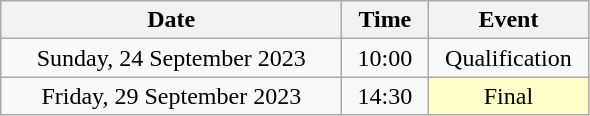<table class = "wikitable" style="text-align:center;">
<tr>
<th width=220>Date</th>
<th width=50>Time</th>
<th width=100>Event</th>
</tr>
<tr>
<td>Sunday, 24 September 2023</td>
<td>10:00</td>
<td>Qualification</td>
</tr>
<tr>
<td>Friday, 29 September 2023</td>
<td>14:30</td>
<td bgcolor=ffffcc>Final</td>
</tr>
</table>
